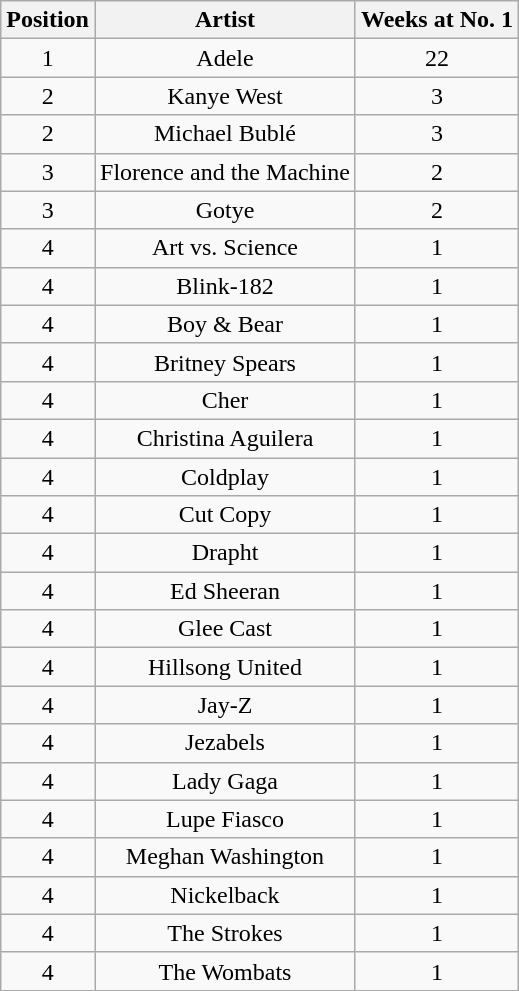<table class="wikitable">
<tr>
<th style="text-align: center;">Position</th>
<th style="text-align: center;">Artist</th>
<th style="text-align: center;">Weeks at No. 1</th>
</tr>
<tr>
<td style="text-align: center;">1</td>
<td style="text-align: center;">Adele</td>
<td style="text-align: center;">22</td>
</tr>
<tr>
<td style="text-align: center;">2</td>
<td style="text-align: center;">Kanye West</td>
<td style="text-align: center;">3</td>
</tr>
<tr>
<td style="text-align: center;">2</td>
<td style="text-align: center;">Michael Bublé</td>
<td style="text-align: center;">3</td>
</tr>
<tr>
<td style="text-align: center;">3</td>
<td style="text-align: center;">Florence and the Machine</td>
<td style="text-align: center;">2</td>
</tr>
<tr>
<td style="text-align: center;">3</td>
<td style="text-align: center;">Gotye</td>
<td style="text-align: center;">2</td>
</tr>
<tr>
<td style="text-align: center;">4</td>
<td style="text-align: center;">Art vs. Science</td>
<td style="text-align: center;">1</td>
</tr>
<tr>
<td style="text-align: center;">4</td>
<td style="text-align: center;">Blink-182</td>
<td style="text-align: center;">1</td>
</tr>
<tr>
<td style="text-align: center;">4</td>
<td style="text-align: center;">Boy & Bear</td>
<td style="text-align: center;">1</td>
</tr>
<tr>
<td style="text-align: center;">4</td>
<td style="text-align: center;">Britney Spears</td>
<td style="text-align: center;">1</td>
</tr>
<tr>
<td style="text-align: center;">4</td>
<td style="text-align: center;">Cher</td>
<td style="text-align: center;">1</td>
</tr>
<tr>
<td style="text-align: center;">4</td>
<td style="text-align: center;">Christina Aguilera</td>
<td style="text-align: center;">1</td>
</tr>
<tr>
<td style="text-align: center;">4</td>
<td style="text-align: center;">Coldplay</td>
<td style="text-align: center;">1</td>
</tr>
<tr>
<td style="text-align: center;">4</td>
<td style="text-align: center;">Cut Copy</td>
<td style="text-align: center;">1</td>
</tr>
<tr>
<td style="text-align: center;">4</td>
<td style="text-align: center;">Drapht</td>
<td style="text-align: center;">1</td>
</tr>
<tr>
<td style="text-align: center;">4</td>
<td style="text-align: center;">Ed Sheeran</td>
<td style="text-align: center;">1</td>
</tr>
<tr>
<td style="text-align: center;">4</td>
<td style="text-align: center;">Glee Cast</td>
<td style="text-align: center;">1</td>
</tr>
<tr>
<td style="text-align: center;">4</td>
<td style="text-align: center;">Hillsong United</td>
<td style="text-align: center;">1</td>
</tr>
<tr>
<td style="text-align: center;">4</td>
<td style="text-align: center;">Jay-Z</td>
<td style="text-align: center;">1</td>
</tr>
<tr>
<td style="text-align: center;">4</td>
<td style="text-align: center;">Jezabels</td>
<td style="text-align: center;">1</td>
</tr>
<tr>
<td style="text-align: center;">4</td>
<td style="text-align: center;">Lady Gaga</td>
<td style="text-align: center;">1</td>
</tr>
<tr>
<td style="text-align: center;">4</td>
<td style="text-align: center;">Lupe Fiasco</td>
<td style="text-align: center;">1</td>
</tr>
<tr>
<td style="text-align: center;">4</td>
<td style="text-align: center;">Meghan Washington</td>
<td style="text-align: center;">1</td>
</tr>
<tr>
<td style="text-align: center;">4</td>
<td style="text-align: center;">Nickelback</td>
<td style="text-align: center;">1</td>
</tr>
<tr>
<td style="text-align: center;">4</td>
<td style="text-align: center;">The Strokes</td>
<td style="text-align: center;">1</td>
</tr>
<tr>
<td style="text-align: center;">4</td>
<td style="text-align: center;">The Wombats</td>
<td style="text-align: center;">1</td>
</tr>
</table>
